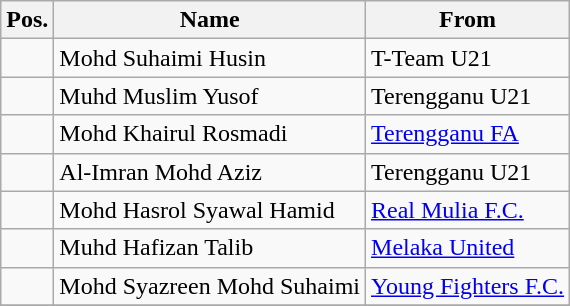<table class="wikitable sortable">
<tr>
<th style="background:;">Pos.</th>
<th style="background:;">Name</th>
<th style="background:;">From</th>
</tr>
<tr>
<td></td>
<td> Mohd Suhaimi Husin</td>
<td> T-Team U21</td>
</tr>
<tr>
<td></td>
<td> Muhd Muslim Yusof</td>
<td> Terengganu U21</td>
</tr>
<tr>
<td></td>
<td> Mohd Khairul Rosmadi</td>
<td> <a href='#'>Terengganu FA</a></td>
</tr>
<tr>
<td></td>
<td> Al-Imran Mohd Aziz</td>
<td> Terengganu U21</td>
</tr>
<tr>
<td></td>
<td> Mohd Hasrol Syawal Hamid</td>
<td> <a href='#'>Real Mulia F.C.</a></td>
</tr>
<tr>
<td></td>
<td> Muhd Hafizan Talib</td>
<td> <a href='#'>Melaka United</a></td>
</tr>
<tr>
<td></td>
<td> Mohd Syazreen Mohd Suhaimi</td>
<td> <a href='#'>Young Fighters F.C.</a></td>
</tr>
<tr>
</tr>
</table>
